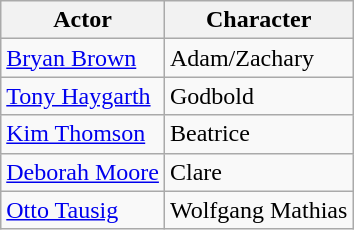<table class="wikitable">
<tr>
<th>Actor</th>
<th>Character</th>
</tr>
<tr>
<td><a href='#'>Bryan Brown</a></td>
<td>Adam/Zachary</td>
</tr>
<tr>
<td><a href='#'>Tony Haygarth</a></td>
<td>Godbold</td>
</tr>
<tr>
<td><a href='#'>Kim Thomson</a></td>
<td>Beatrice</td>
</tr>
<tr>
<td><a href='#'>Deborah Moore</a></td>
<td>Clare</td>
</tr>
<tr>
<td><a href='#'>Otto Tausig</a></td>
<td>Wolfgang Mathias</td>
</tr>
</table>
